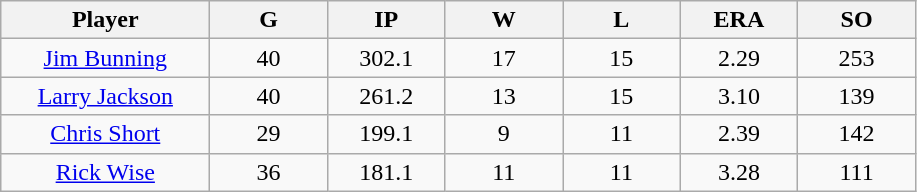<table class="wikitable sortable">
<tr>
<th bgcolor="#DDDDFF" width="16%">Player</th>
<th bgcolor="#DDDDFF" width="9%">G</th>
<th bgcolor="#DDDDFF" width="9%">IP</th>
<th bgcolor="#DDDDFF" width="9%">W</th>
<th bgcolor="#DDDDFF" width="9%">L</th>
<th bgcolor="#DDDDFF" width="9%">ERA</th>
<th bgcolor="#DDDDFF" width="9%">SO</th>
</tr>
<tr align="center">
<td><a href='#'>Jim Bunning</a></td>
<td>40</td>
<td>302.1</td>
<td>17</td>
<td>15</td>
<td>2.29</td>
<td>253</td>
</tr>
<tr align=center>
<td><a href='#'>Larry Jackson</a></td>
<td>40</td>
<td>261.2</td>
<td>13</td>
<td>15</td>
<td>3.10</td>
<td>139</td>
</tr>
<tr align=center>
<td><a href='#'>Chris Short</a></td>
<td>29</td>
<td>199.1</td>
<td>9</td>
<td>11</td>
<td>2.39</td>
<td>142</td>
</tr>
<tr align=center>
<td><a href='#'>Rick Wise</a></td>
<td>36</td>
<td>181.1</td>
<td>11</td>
<td>11</td>
<td>3.28</td>
<td>111</td>
</tr>
</table>
